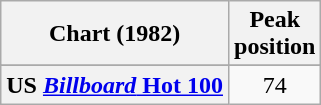<table class="wikitable sortable plainrowheaders" style="text-align:center">
<tr>
<th>Chart (1982)</th>
<th>Peak<br>position</th>
</tr>
<tr>
</tr>
<tr>
</tr>
<tr>
</tr>
<tr>
</tr>
<tr>
<th scope="row">US <a href='#'><em>Billboard</em> Hot 100</a></th>
<td>74</td>
</tr>
</table>
